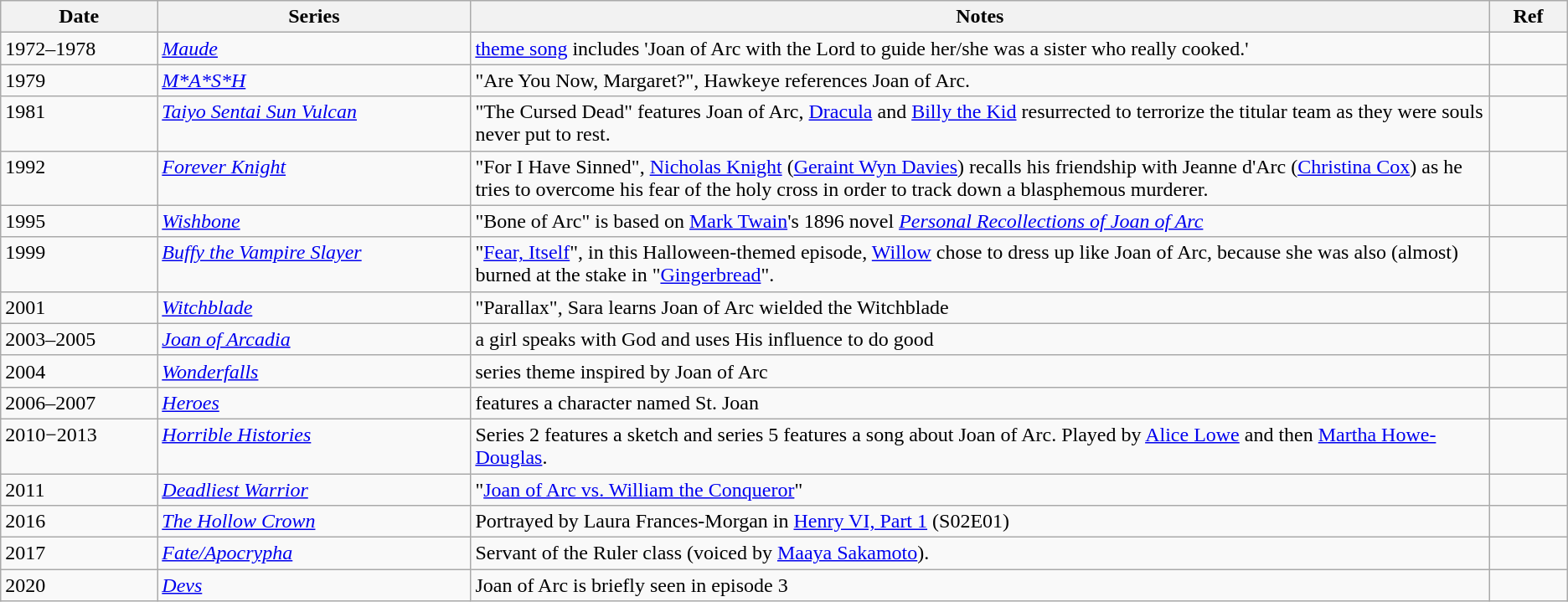<table class="wikitable sortable">
<tr>
<th width="10%">Date</th>
<th width="20%">Series</th>
<th width="65%">Notes</th>
<th width="5%">Ref</th>
</tr>
<tr valign="top">
<td>1972–1978</td>
<td><em><a href='#'>Maude</a></em></td>
<td><a href='#'>theme song</a> includes 'Joan of Arc with the Lord to guide her/she was a sister who really cooked.'</td>
<td></td>
</tr>
<tr valign="top">
<td>1979</td>
<td><em><a href='#'>M*A*S*H</a></em></td>
<td>"Are You Now, Margaret?", Hawkeye references Joan of Arc.</td>
<td></td>
</tr>
<tr valign="top">
<td>1981</td>
<td><em><a href='#'>Taiyo Sentai Sun Vulcan</a></em></td>
<td>"The Cursed Dead" features Joan of Arc, <a href='#'>Dracula</a> and <a href='#'>Billy the Kid</a> resurrected to terrorize the titular team as they were souls never put to rest.</td>
<td></td>
</tr>
<tr valign="top">
<td>1992</td>
<td><em><a href='#'>Forever Knight</a></em></td>
<td>"For I Have Sinned", <a href='#'>Nicholas Knight</a> (<a href='#'>Geraint Wyn Davies</a>) recalls his friendship with Jeanne d'Arc (<a href='#'>Christina Cox</a>) as he tries to overcome his fear of the holy cross in order to track down a blasphemous murderer.</td>
<td></td>
</tr>
<tr valign="top">
<td>1995</td>
<td><em><a href='#'>Wishbone</a></em></td>
<td>"Bone of Arc" is based on <a href='#'>Mark Twain</a>'s 1896 novel <em><a href='#'>Personal Recollections of Joan of Arc</a></em></td>
<td></td>
</tr>
<tr valign="top">
<td>1999</td>
<td><em><a href='#'>Buffy the Vampire Slayer</a></em></td>
<td>"<a href='#'>Fear, Itself</a>", in this Halloween-themed episode, <a href='#'>Willow</a> chose to dress up like Joan of Arc, because she was also (almost) burned at the stake in "<a href='#'>Gingerbread</a>".</td>
<td></td>
</tr>
<tr valign="top">
<td>2001</td>
<td><em><a href='#'>Witchblade</a></em></td>
<td>"Parallax", Sara learns Joan of Arc wielded the Witchblade</td>
<td></td>
</tr>
<tr valign="top">
<td>2003–2005</td>
<td><em><a href='#'>Joan of Arcadia</a></em></td>
<td>a girl speaks with God and uses His influence to do good</td>
<td></td>
</tr>
<tr valign="top">
<td>2004</td>
<td><em><a href='#'>Wonderfalls</a></em></td>
<td>series theme inspired by Joan of Arc</td>
<td></td>
</tr>
<tr valign="top">
<td>2006–2007</td>
<td><em><a href='#'>Heroes</a></em></td>
<td>features a character named St. Joan</td>
<td></td>
</tr>
<tr valign="top">
<td>2010−2013</td>
<td><em><a href='#'>Horrible Histories</a></em></td>
<td>Series 2 features a sketch and series 5 features a song about Joan of Arc. Played by <a href='#'>Alice Lowe</a> and then <a href='#'>Martha Howe-Douglas</a>.</td>
<td></td>
</tr>
<tr valign="top">
<td>2011</td>
<td><em><a href='#'>Deadliest Warrior</a></em></td>
<td>"<a href='#'>Joan of Arc vs. William the Conqueror</a>"</td>
<td></td>
</tr>
<tr>
<td>2016</td>
<td><a href='#'><em>The Hollow Crown</em></a></td>
<td>Portrayed by Laura Frances-Morgan in <a href='#'>Henry VI, Part 1</a> (S02E01)</td>
<td></td>
</tr>
<tr valign="top">
<td>2017</td>
<td><em><a href='#'>Fate/Apocrypha</a></em></td>
<td>Servant of the Ruler class (voiced by <a href='#'>Maaya Sakamoto</a>).</td>
<td></td>
</tr>
<tr valign="top">
<td>2020</td>
<td><em><a href='#'>Devs</a></em></td>
<td>Joan of Arc is briefly seen in episode 3</td>
<td></td>
</tr>
</table>
